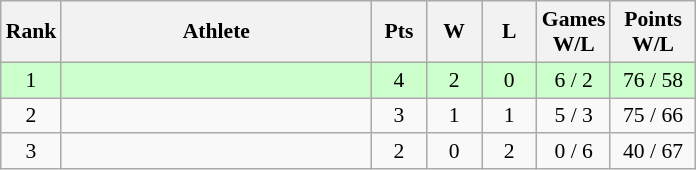<table class="wikitable" style="text-align: center; font-size:90% ">
<tr>
<th width="20">Rank</th>
<th width="200">Athlete</th>
<th width="30">Pts</th>
<th width="30">W</th>
<th width="30">L</th>
<th width="40">Games<br>W/L</th>
<th width="50">Points<br>W/L</th>
</tr>
<tr bgcolor=#ccffcc>
<td>1</td>
<td align=left></td>
<td>4</td>
<td>2</td>
<td>0</td>
<td>6 / 2</td>
<td>76 / 58</td>
</tr>
<tr>
<td>2</td>
<td align=left></td>
<td>3</td>
<td>1</td>
<td>1</td>
<td>5 / 3</td>
<td>75 / 66</td>
</tr>
<tr>
<td>3</td>
<td align=left></td>
<td>2</td>
<td>0</td>
<td>2</td>
<td>0 / 6</td>
<td>40 / 67</td>
</tr>
</table>
